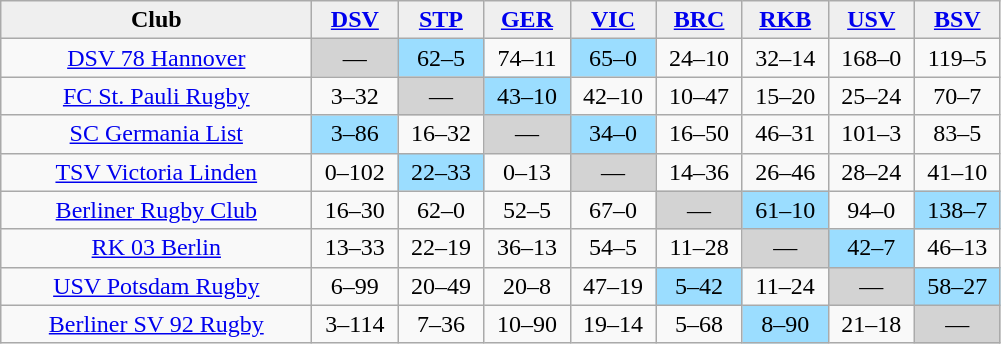<table class="wikitable" style="text-align: center;">
<tr>
<th style="background:#efefef; width:200px;">Club</th>
<th style="background:#efefef; width:50px;"><a href='#'>DSV</a></th>
<th style="background:#efefef; width:50px;"><a href='#'>STP</a></th>
<th style="background:#efefef; width:50px;"><a href='#'>GER</a></th>
<th style="background:#efefef; width:50px;"><a href='#'>VIC</a></th>
<th style="background:#efefef; width:50px;"><a href='#'>BRC</a></th>
<th style="background:#efefef; width:50px;"><a href='#'>RKB</a></th>
<th style="background:#efefef; width:50px;"><a href='#'>USV</a></th>
<th style="background:#efefef; width:50px;"><a href='#'>BSV</a></th>
</tr>
<tr align=center>
<td><a href='#'>DSV 78 Hannover</a></td>
<td bgcolor=#D3D3D3>—</td>
<td style="background:#9bddff;">62–5</td>
<td>74–11</td>
<td style="background:#9bddff;">65–0</td>
<td>24–10</td>
<td>32–14</td>
<td>168–0</td>
<td>119–5</td>
</tr>
<tr align=center>
<td><a href='#'>FC St. Pauli Rugby</a></td>
<td>3–32</td>
<td bgcolor=#D3D3D3>—</td>
<td style="background:#9bddff;">43–10</td>
<td>42–10</td>
<td>10–47</td>
<td>15–20</td>
<td>25–24</td>
<td>70–7</td>
</tr>
<tr align=center>
<td><a href='#'>SC Germania List</a></td>
<td style="background:#9bddff;">3–86</td>
<td>16–32</td>
<td bgcolor=#D3D3D3>—</td>
<td style="background:#9bddff;">34–0</td>
<td>16–50</td>
<td>46–31</td>
<td>101–3</td>
<td>83–5</td>
</tr>
<tr align=center>
<td><a href='#'>TSV Victoria Linden</a></td>
<td>0–102</td>
<td style="background:#9bddff;">22–33</td>
<td>0–13</td>
<td bgcolor=#D3D3D3>—</td>
<td>14–36</td>
<td>26–46</td>
<td>28–24</td>
<td>41–10</td>
</tr>
<tr align=center>
<td><a href='#'>Berliner Rugby Club</a></td>
<td>16–30</td>
<td>62–0</td>
<td>52–5</td>
<td>67–0</td>
<td bgcolor=#D3D3D3>—</td>
<td style="background:#9bddff;">61–10</td>
<td>94–0</td>
<td style="background:#9bddff;">138–7</td>
</tr>
<tr align=center>
<td><a href='#'>RK 03 Berlin</a></td>
<td>13–33</td>
<td>22–19</td>
<td>36–13</td>
<td>54–5</td>
<td>11–28</td>
<td bgcolor=#D3D3D3>—</td>
<td style="background:#9bddff;">42–7</td>
<td>46–13</td>
</tr>
<tr align=center>
<td><a href='#'>USV Potsdam Rugby</a></td>
<td>6–99</td>
<td>20–49</td>
<td>20–8</td>
<td>47–19</td>
<td style="background:#9bddff;">5–42</td>
<td>11–24</td>
<td bgcolor=#D3D3D3>—</td>
<td style="background:#9bddff;">58–27</td>
</tr>
<tr align=center>
<td><a href='#'>Berliner SV 92 Rugby</a></td>
<td>3–114</td>
<td>7–36</td>
<td>10–90</td>
<td>19–14</td>
<td>5–68</td>
<td style="background:#9bddff;">8–90</td>
<td>21–18</td>
<td bgcolor=#D3D3D3>—</td>
</tr>
</table>
